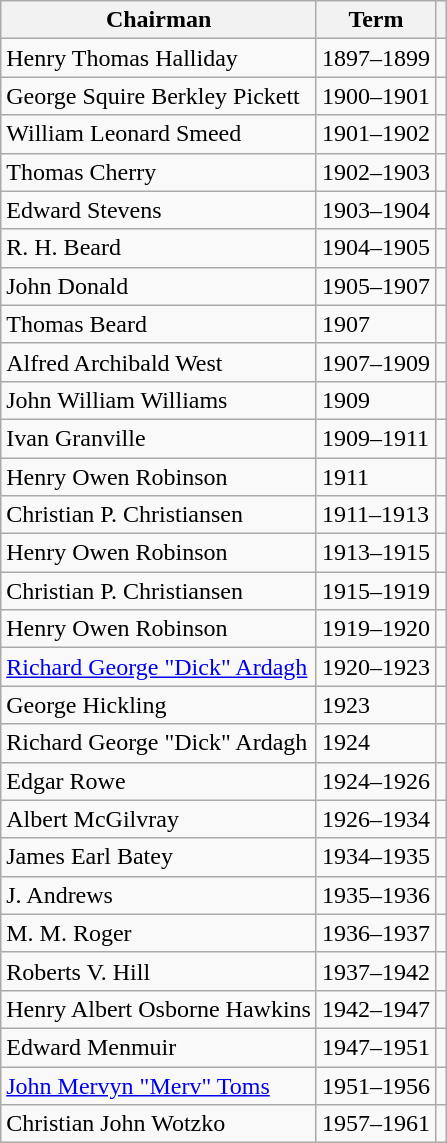<table class="wikitable">
<tr>
<th>Chairman</th>
<th>Term</th>
<th></th>
</tr>
<tr>
<td>Henry Thomas Halliday</td>
<td>1897–1899</td>
<td></td>
</tr>
<tr>
<td>George Squire Berkley Pickett</td>
<td>1900–1901</td>
<td></td>
</tr>
<tr>
<td>William Leonard Smeed</td>
<td>1901–1902</td>
<td></td>
</tr>
<tr>
<td>Thomas Cherry</td>
<td>1902–1903</td>
<td></td>
</tr>
<tr>
<td>Edward Stevens</td>
<td>1903–1904</td>
<td></td>
</tr>
<tr>
<td>R. H. Beard</td>
<td>1904–1905</td>
<td></td>
</tr>
<tr>
<td>John Donald</td>
<td>1905–1907</td>
<td></td>
</tr>
<tr>
<td>Thomas Beard</td>
<td>1907</td>
<td></td>
</tr>
<tr>
<td>Alfred Archibald West</td>
<td>1907–1909</td>
<td></td>
</tr>
<tr>
<td>John William Williams</td>
<td>1909</td>
<td></td>
</tr>
<tr>
<td>Ivan Granville</td>
<td>1909–1911</td>
<td></td>
</tr>
<tr>
<td>Henry Owen Robinson</td>
<td>1911</td>
<td></td>
</tr>
<tr>
<td>Christian P. Christiansen</td>
<td>1911–1913</td>
<td></td>
</tr>
<tr>
<td>Henry Owen Robinson</td>
<td>1913–1915</td>
<td></td>
</tr>
<tr>
<td>Christian P. Christiansen</td>
<td>1915–1919</td>
<td></td>
</tr>
<tr>
<td>Henry Owen Robinson</td>
<td>1919–1920</td>
<td></td>
</tr>
<tr>
<td><a href='#'>Richard George "Dick" Ardagh</a></td>
<td>1920–1923</td>
<td></td>
</tr>
<tr>
<td>George Hickling</td>
<td>1923</td>
<td></td>
</tr>
<tr>
<td>Richard George "Dick" Ardagh</td>
<td>1924</td>
<td></td>
</tr>
<tr>
<td>Edgar Rowe</td>
<td>1924–1926</td>
<td></td>
</tr>
<tr>
<td>Albert McGilvray</td>
<td>1926–1934</td>
<td></td>
</tr>
<tr>
<td>James Earl Batey</td>
<td>1934–1935</td>
<td></td>
</tr>
<tr>
<td>J. Andrews</td>
<td>1935–1936</td>
<td></td>
</tr>
<tr>
<td>M. M. Roger</td>
<td>1936–1937</td>
<td></td>
</tr>
<tr>
<td>Roberts V. Hill</td>
<td>1937–1942</td>
<td></td>
</tr>
<tr>
<td>Henry Albert Osborne Hawkins</td>
<td>1942–1947</td>
<td></td>
</tr>
<tr>
<td>Edward Menmuir</td>
<td>1947–1951</td>
<td></td>
</tr>
<tr>
<td><a href='#'>John Mervyn "Merv" Toms</a></td>
<td>1951–1956</td>
<td></td>
</tr>
<tr>
<td>Christian John Wotzko</td>
<td>1957–1961</td>
<td></td>
</tr>
</table>
